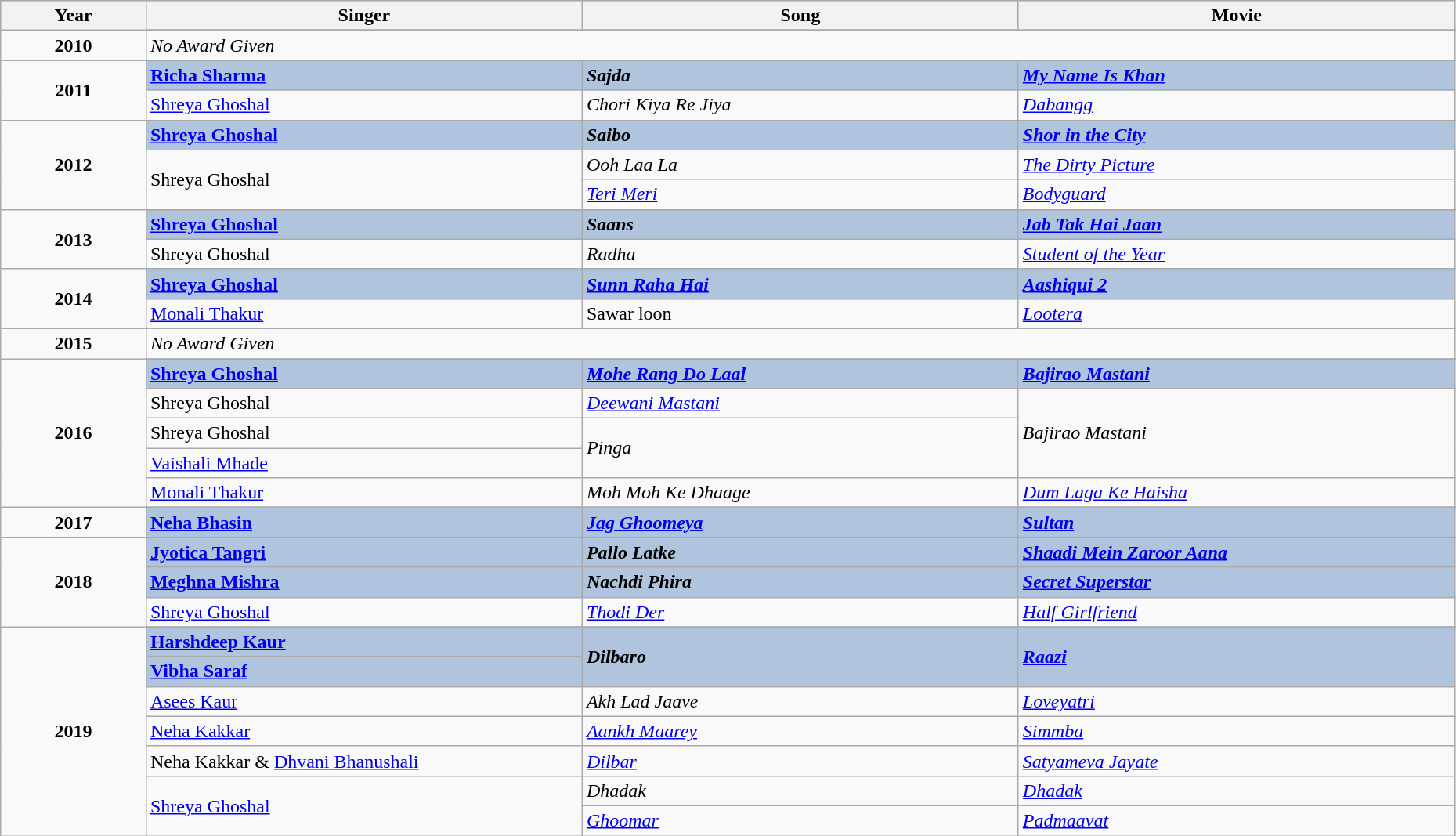<table class="wikitable" style="width:98%;">
<tr style="background:#bebebe;">
<th style="width:10%;">Year</th>
<th style="width:30%;">Singer</th>
<th style="width:30%;">Song</th>
<th style="width:30%;">Movie</th>
</tr>
<tr>
<td rowspan=2 style="text-align:center"><strong>2010</strong></td>
</tr>
<tr>
<td colspan=3><em>No Award Given</em></td>
</tr>
<tr>
<td rowspan=3 style="text-align:center"><strong>2011</strong></td>
</tr>
<tr style="background:#B0C4DE;">
<td><strong><a href='#'>Richa Sharma</a></strong></td>
<td><strong><em>Sajda</em></strong></td>
<td><strong><em><a href='#'>My Name Is Khan</a></em></strong></td>
</tr>
<tr>
<td><a href='#'>Shreya Ghoshal</a></td>
<td><em>Chori Kiya Re Jiya</em></td>
<td><em><a href='#'>Dabangg</a></em></td>
</tr>
<tr>
<td rowspan=4 style="text-align:center"><strong>2012</strong></td>
</tr>
<tr style="background:#B0C4DE;">
<td><strong><a href='#'>Shreya Ghoshal</a></strong></td>
<td><strong><em>Saibo</em></strong></td>
<td><strong><em><a href='#'>Shor in the City</a></em></strong></td>
</tr>
<tr>
<td rowspan="2">Shreya Ghoshal</td>
<td><em>Ooh Laa La</em></td>
<td><em><a href='#'>The Dirty Picture</a></em></td>
</tr>
<tr>
<td><em><a href='#'>Teri Meri</a></em></td>
<td><a href='#'><em>Bodyguard</em></a></td>
</tr>
<tr>
<td rowspan=3 style="text-align:center"><strong>2013</strong></td>
</tr>
<tr style="background:#B0C4DE;">
<td><strong><a href='#'>Shreya Ghoshal</a></strong></td>
<td><strong><em>Saans</em></strong></td>
<td><strong><em><a href='#'>Jab Tak Hai Jaan</a></em></strong></td>
</tr>
<tr>
<td>Shreya Ghoshal</td>
<td><em>Radha</em></td>
<td><em><a href='#'>Student of the Year</a></em></td>
</tr>
<tr>
<td rowspan=3 style="text-align:center"><strong>2014</strong></td>
</tr>
<tr style="background:#B0C4DE;">
<td><strong><a href='#'>Shreya Ghoshal</a></strong></td>
<td><strong><em><a href='#'>Sunn Raha Hai</a></em></strong></td>
<td><strong><em><a href='#'>Aashiqui 2</a></em></strong></td>
</tr>
<tr>
<td><a href='#'>Monali Thakur</a></td>
<td>Sawar loon</td>
<td><em><a href='#'>Lootera</a></em></td>
</tr>
<tr>
<td rowspan=2 style="text-align:center"><strong>2015</strong></td>
</tr>
<tr>
<td colspan=3><em>No Award Given</em></td>
</tr>
<tr>
<td rowspan=6 style="text-align:center"><strong>2016</strong></td>
</tr>
<tr style="background:#B0C4DE;">
<td><strong><a href='#'>Shreya Ghoshal</a></strong></td>
<td><strong><em><a href='#'>Mohe Rang Do Laal</a></em></strong></td>
<td><strong><em><a href='#'>Bajirao Mastani</a></em></strong></td>
</tr>
<tr>
<td>Shreya Ghoshal</td>
<td><em><a href='#'>Deewani Mastani</a></em></td>
<td rowspan="3"><em>Bajirao Mastani</em></td>
</tr>
<tr>
<td>Shreya Ghoshal</td>
<td rowspan=2><em>Pinga</em></td>
</tr>
<tr>
<td><a href='#'>Vaishali Mhade</a></td>
</tr>
<tr>
<td><a href='#'>Monali Thakur</a></td>
<td><em>Moh Moh Ke Dhaage</em></td>
<td><em><a href='#'>Dum Laga Ke Haisha</a></em></td>
</tr>
<tr>
<td rowspan=2 style="text-align:center"><strong>2017</strong></td>
</tr>
<tr style="background:#B0C4DE;">
<td><strong><a href='#'>Neha Bhasin</a></strong></td>
<td><strong><em><a href='#'>Jag Ghoomeya</a></em></strong></td>
<td><strong><a href='#'><em>Sultan</em></a></strong></td>
</tr>
<tr>
<td rowspan=4 style="text-align:center"><strong>2018</strong></td>
</tr>
<tr style="background:#B0C4DE;">
<td><strong><a href='#'>Jyotica Tangri</a></strong></td>
<td><strong><em>Pallo Latke</em></strong></td>
<td><strong><em><a href='#'>Shaadi Mein Zaroor Aana</a></em></strong></td>
</tr>
<tr style="background:#B0C4DE;">
<td><strong><a href='#'>Meghna Mishra</a></strong></td>
<td><strong><em>Nachdi Phira</em></strong></td>
<td><strong><em><a href='#'>Secret Superstar</a></em></strong></td>
</tr>
<tr>
<td><a href='#'>Shreya Ghoshal</a></td>
<td><em><a href='#'>Thodi Der</a></em></td>
<td><a href='#'><em>Half Girlfriend</em></a></td>
</tr>
<tr>
<td rowspan="8" style="text-align:center"><strong>2019</strong></td>
</tr>
<tr style="background:#B0C4DE;">
<td><strong><a href='#'>Harshdeep Kaur</a></strong></td>
<td rowspan="2"><strong><em>Dilbaro</em></strong></td>
<td rowspan="2"><strong><em><a href='#'>Raazi</a></em></strong></td>
</tr>
<tr style="background:#B0C4DE;">
<td><strong><a href='#'>Vibha Saraf</a></strong></td>
</tr>
<tr>
<td><a href='#'>Asees Kaur</a></td>
<td><em>Akh Lad Jaave</em></td>
<td><em><a href='#'>Loveyatri</a></em></td>
</tr>
<tr>
<td><a href='#'>Neha Kakkar</a></td>
<td><em><a href='#'>Aankh Maarey</a></em></td>
<td><em><a href='#'>Simmba</a></em></td>
</tr>
<tr>
<td>Neha Kakkar & <a href='#'>Dhvani Bhanushali</a></td>
<td><em><a href='#'>Dilbar</a></em></td>
<td><a href='#'><em>Satyameva Jayate</em></a></td>
</tr>
<tr>
<td rowspan="2"><a href='#'>Shreya Ghoshal</a></td>
<td><em>Dhadak</em></td>
<td><em><a href='#'>Dhadak</a></em></td>
</tr>
<tr>
<td><a href='#'><em>Ghoomar</em></a></td>
<td><em><a href='#'>Padmaavat</a></em></td>
</tr>
</table>
